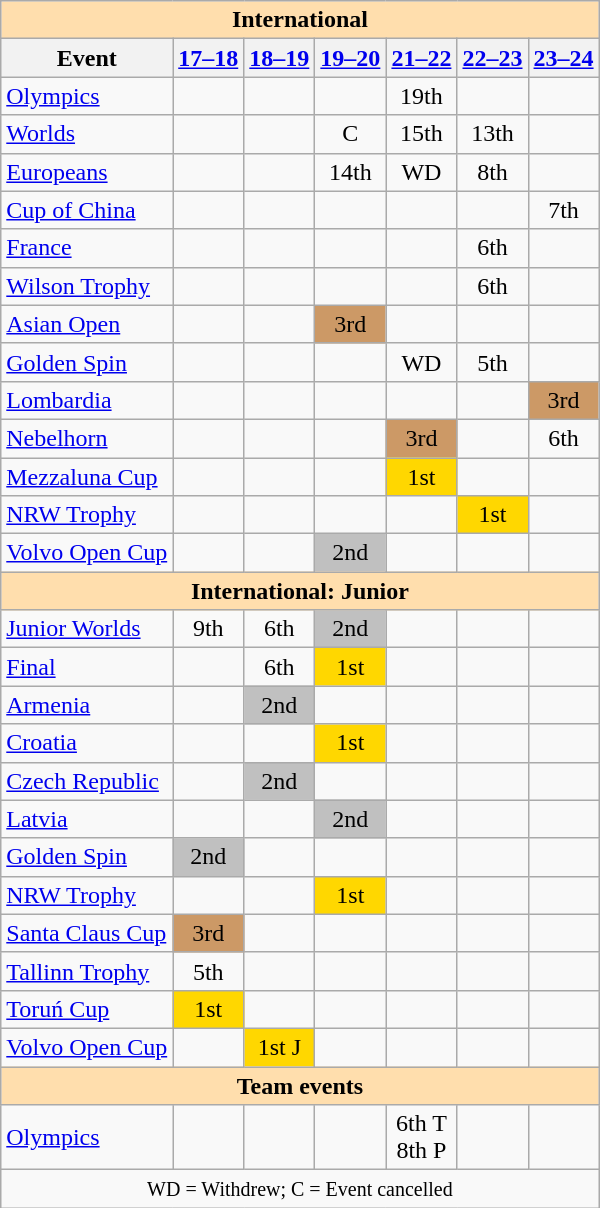<table class="wikitable" style="text-align:center">
<tr>
<th colspan="7" style="background-color: #ffdead; " align="center">International</th>
</tr>
<tr>
<th>Event</th>
<th><a href='#'>17–18</a></th>
<th><a href='#'>18–19</a></th>
<th><a href='#'>19–20</a></th>
<th><a href='#'>21–22</a></th>
<th><a href='#'>22–23</a></th>
<th><a href='#'>23–24</a></th>
</tr>
<tr>
<td align=left><a href='#'>Olympics</a></td>
<td></td>
<td></td>
<td></td>
<td>19th</td>
<td></td>
<td></td>
</tr>
<tr>
<td align=left><a href='#'>Worlds</a></td>
<td></td>
<td></td>
<td>C</td>
<td>15th</td>
<td>13th</td>
<td></td>
</tr>
<tr>
<td align=left><a href='#'>Europeans</a></td>
<td></td>
<td></td>
<td>14th</td>
<td>WD</td>
<td>8th</td>
<td></td>
</tr>
<tr>
<td align=left> <a href='#'>Cup of China</a></td>
<td></td>
<td></td>
<td></td>
<td></td>
<td></td>
<td>7th</td>
</tr>
<tr>
<td align=left> <a href='#'>France</a></td>
<td></td>
<td></td>
<td></td>
<td></td>
<td>6th</td>
<td></td>
</tr>
<tr>
<td align="left"> <a href='#'>Wilson Trophy</a></td>
<td></td>
<td></td>
<td></td>
<td></td>
<td>6th</td>
<td></td>
</tr>
<tr>
<td align="left"> <a href='#'>Asian Open</a></td>
<td></td>
<td></td>
<td bgcolor="cc9966">3rd</td>
<td></td>
<td></td>
<td></td>
</tr>
<tr>
<td align="left"> <a href='#'>Golden Spin</a></td>
<td></td>
<td></td>
<td></td>
<td>WD</td>
<td>5th</td>
<td></td>
</tr>
<tr>
<td align="left"> <a href='#'>Lombardia</a></td>
<td></td>
<td></td>
<td></td>
<td></td>
<td></td>
<td bgcolor="cc9966">3rd</td>
</tr>
<tr>
<td align="left"> <a href='#'>Nebelhorn</a></td>
<td></td>
<td></td>
<td></td>
<td bgcolor="cc9966">3rd</td>
<td></td>
<td>6th</td>
</tr>
<tr>
<td align="left"><a href='#'>Mezzaluna Cup</a></td>
<td></td>
<td></td>
<td></td>
<td bgcolor="gold">1st</td>
<td></td>
<td></td>
</tr>
<tr>
<td align="left"><a href='#'>NRW Trophy</a></td>
<td></td>
<td></td>
<td></td>
<td></td>
<td bgcolor="gold">1st</td>
<td></td>
</tr>
<tr>
<td align="left"><a href='#'>Volvo Open Cup</a></td>
<td></td>
<td></td>
<td bgcolor="silver">2nd</td>
<td></td>
<td></td>
<td></td>
</tr>
<tr>
<th colspan="7" style="background-color: #ffdead; " align="center">International: Junior</th>
</tr>
<tr>
<td align="left"><a href='#'>Junior Worlds</a></td>
<td>9th</td>
<td>6th</td>
<td bgcolor="silver">2nd</td>
<td></td>
<td></td>
<td></td>
</tr>
<tr>
<td align="left"> <a href='#'>Final</a></td>
<td></td>
<td>6th</td>
<td bgcolor="gold">1st</td>
<td></td>
<td></td>
<td></td>
</tr>
<tr>
<td align="left"> <a href='#'>Armenia</a></td>
<td></td>
<td bgcolor="silver">2nd</td>
<td></td>
<td></td>
<td></td>
<td></td>
</tr>
<tr>
<td align="left"> <a href='#'>Croatia</a></td>
<td></td>
<td></td>
<td bgcolor="gold">1st</td>
<td></td>
<td></td>
<td></td>
</tr>
<tr>
<td align="left"> <a href='#'>Czech Republic</a></td>
<td></td>
<td bgcolor="silver">2nd</td>
<td></td>
<td></td>
<td></td>
<td></td>
</tr>
<tr>
<td align="left"> <a href='#'>Latvia</a></td>
<td></td>
<td></td>
<td bgcolor="silver">2nd</td>
<td></td>
<td></td>
<td></td>
</tr>
<tr>
<td align="left"><a href='#'>Golden Spin</a></td>
<td bgcolor="silver">2nd</td>
<td></td>
<td></td>
<td></td>
<td></td>
<td></td>
</tr>
<tr>
<td align="left"><a href='#'>NRW Trophy</a></td>
<td></td>
<td></td>
<td bgcolor="gold">1st</td>
<td></td>
<td></td>
<td></td>
</tr>
<tr>
<td align="left"><a href='#'>Santa Claus Cup</a></td>
<td bgcolor="cc9966">3rd</td>
<td></td>
<td></td>
<td></td>
<td></td>
<td></td>
</tr>
<tr>
<td align="left"><a href='#'>Tallinn Trophy</a></td>
<td>5th</td>
<td></td>
<td></td>
<td></td>
<td></td>
<td></td>
</tr>
<tr>
<td align="left"><a href='#'>Toruń Cup</a></td>
<td bgcolor="gold">1st</td>
<td></td>
<td></td>
<td></td>
<td></td>
<td></td>
</tr>
<tr>
<td align="left"><a href='#'>Volvo Open Cup</a></td>
<td></td>
<td bgcolor="gold">1st J</td>
<td></td>
<td></td>
<td></td>
<td></td>
</tr>
<tr>
<th colspan="7" style="background-color: #ffdead;">Team events</th>
</tr>
<tr>
<td align="left"><a href='#'>Olympics</a></td>
<td></td>
<td></td>
<td></td>
<td>6th T <br> 8th P</td>
<td></td>
<td></td>
</tr>
<tr>
<td colspan="7" align="center"><small>WD = Withdrew; C = Event cancelled </small></td>
</tr>
</table>
